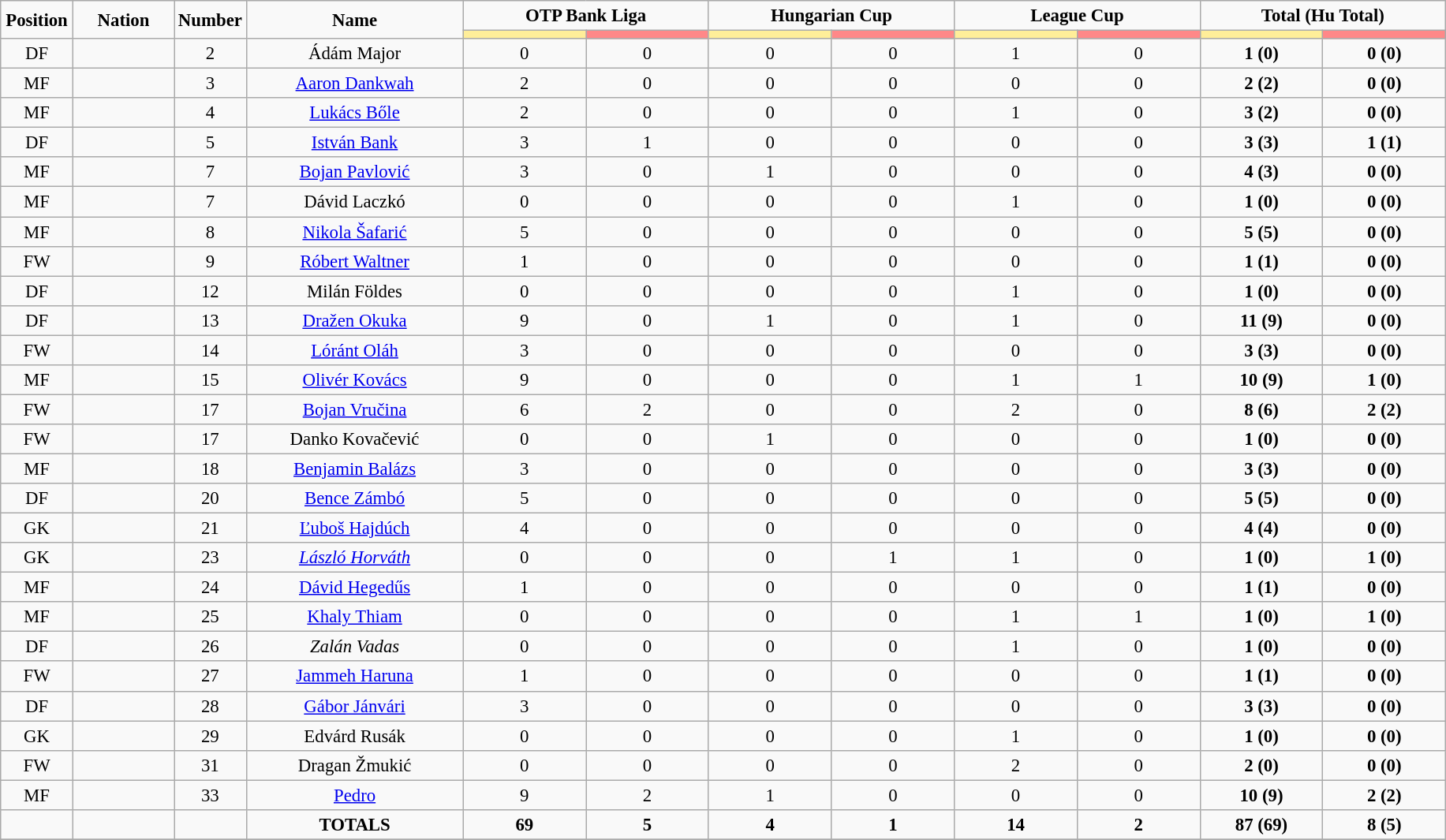<table class="wikitable" style="font-size: 95%; text-align: center;">
<tr>
<td rowspan="2" width="5%" align="center"><strong>Position</strong></td>
<td rowspan="2" width="7%" align="center"><strong>Nation</strong></td>
<td rowspan="2" width="5%" align="center"><strong>Number</strong></td>
<td rowspan="2" width="15%" align="center"><strong>Name</strong></td>
<td colspan="2" align="center"><strong>OTP Bank Liga</strong></td>
<td colspan="2" align="center"><strong>Hungarian Cup</strong></td>
<td colspan="2" align="center"><strong>League Cup</strong></td>
<td colspan="2" align="center"><strong>Total (Hu Total)</strong></td>
</tr>
<tr>
<th width=60 style="background: #FFEE99"></th>
<th width=60 style="background: #FF8888"></th>
<th width=60 style="background: #FFEE99"></th>
<th width=60 style="background: #FF8888"></th>
<th width=60 style="background: #FFEE99"></th>
<th width=60 style="background: #FF8888"></th>
<th width=60 style="background: #FFEE99"></th>
<th width=60 style="background: #FF8888"></th>
</tr>
<tr>
<td>DF</td>
<td></td>
<td>2</td>
<td>Ádám Major</td>
<td>0</td>
<td>0</td>
<td>0</td>
<td>0</td>
<td>1</td>
<td>0</td>
<td><strong>1 (0)</strong></td>
<td><strong>0 (0)</strong></td>
</tr>
<tr>
<td>MF</td>
<td></td>
<td>3</td>
<td><a href='#'>Aaron Dankwah</a></td>
<td>2</td>
<td>0</td>
<td>0</td>
<td>0</td>
<td>0</td>
<td>0</td>
<td><strong>2 (2)</strong></td>
<td><strong>0 (0)</strong></td>
</tr>
<tr>
<td>MF</td>
<td></td>
<td>4</td>
<td><a href='#'>Lukács Bőle</a></td>
<td>2</td>
<td>0</td>
<td>0</td>
<td>0</td>
<td>1</td>
<td>0</td>
<td><strong>3 (2)</strong></td>
<td><strong>0 (0)</strong></td>
</tr>
<tr>
<td>DF</td>
<td></td>
<td>5</td>
<td><a href='#'>István Bank</a></td>
<td>3</td>
<td>1</td>
<td>0</td>
<td>0</td>
<td>0</td>
<td>0</td>
<td><strong>3 (3)</strong></td>
<td><strong>1 (1)</strong></td>
</tr>
<tr>
<td>MF</td>
<td></td>
<td>7</td>
<td><a href='#'>Bojan Pavlović</a></td>
<td>3</td>
<td>0</td>
<td>1</td>
<td>0</td>
<td>0</td>
<td>0</td>
<td><strong>4 (3)</strong></td>
<td><strong>0 (0)</strong></td>
</tr>
<tr>
<td>MF</td>
<td></td>
<td>7</td>
<td>Dávid Laczkó</td>
<td>0</td>
<td>0</td>
<td>0</td>
<td>0</td>
<td>1</td>
<td>0</td>
<td><strong>1 (0)</strong></td>
<td><strong>0 (0)</strong></td>
</tr>
<tr>
<td>MF</td>
<td></td>
<td>8</td>
<td><a href='#'>Nikola Šafarić</a></td>
<td>5</td>
<td>0</td>
<td>0</td>
<td>0</td>
<td>0</td>
<td>0</td>
<td><strong>5 (5)</strong></td>
<td><strong>0 (0)</strong></td>
</tr>
<tr>
<td>FW</td>
<td></td>
<td>9</td>
<td><a href='#'>Róbert Waltner</a></td>
<td>1</td>
<td>0</td>
<td>0</td>
<td>0</td>
<td>0</td>
<td>0</td>
<td><strong>1 (1)</strong></td>
<td><strong>0 (0)</strong></td>
</tr>
<tr>
<td>DF</td>
<td></td>
<td>12</td>
<td>Milán Földes</td>
<td>0</td>
<td>0</td>
<td>0</td>
<td>0</td>
<td>1</td>
<td>0</td>
<td><strong>1 (0)</strong></td>
<td><strong>0 (0)</strong></td>
</tr>
<tr>
<td>DF</td>
<td></td>
<td>13</td>
<td><a href='#'>Dražen Okuka</a></td>
<td>9</td>
<td>0</td>
<td>1</td>
<td>0</td>
<td>1</td>
<td>0</td>
<td><strong>11 (9)</strong></td>
<td><strong>0 (0)</strong></td>
</tr>
<tr>
<td>FW</td>
<td></td>
<td>14</td>
<td><a href='#'>Lóránt Oláh</a></td>
<td>3</td>
<td>0</td>
<td>0</td>
<td>0</td>
<td>0</td>
<td>0</td>
<td><strong>3 (3)</strong></td>
<td><strong>0 (0)</strong></td>
</tr>
<tr>
<td>MF</td>
<td></td>
<td>15</td>
<td><a href='#'>Olivér Kovács</a></td>
<td>9</td>
<td>0</td>
<td>0</td>
<td>0</td>
<td>1</td>
<td>1</td>
<td><strong>10 (9)</strong></td>
<td><strong>1 (0)</strong></td>
</tr>
<tr>
<td>FW</td>
<td></td>
<td>17</td>
<td><a href='#'>Bojan Vručina</a></td>
<td>6</td>
<td>2</td>
<td>0</td>
<td>0</td>
<td>2</td>
<td>0</td>
<td><strong>8 (6)</strong></td>
<td><strong>2 (2)</strong></td>
</tr>
<tr>
<td>FW</td>
<td></td>
<td>17</td>
<td>Danko Kovačević</td>
<td>0</td>
<td>0</td>
<td>1</td>
<td>0</td>
<td>0</td>
<td>0</td>
<td><strong>1 (0)</strong></td>
<td><strong>0 (0)</strong></td>
</tr>
<tr>
<td>MF</td>
<td></td>
<td>18</td>
<td><a href='#'>Benjamin Balázs</a></td>
<td>3</td>
<td>0</td>
<td>0</td>
<td>0</td>
<td>0</td>
<td>0</td>
<td><strong>3 (3)</strong></td>
<td><strong>0 (0)</strong></td>
</tr>
<tr>
<td>DF</td>
<td></td>
<td>20</td>
<td><a href='#'>Bence Zámbó</a></td>
<td>5</td>
<td>0</td>
<td>0</td>
<td>0</td>
<td>0</td>
<td>0</td>
<td><strong>5 (5)</strong></td>
<td><strong>0 (0)</strong></td>
</tr>
<tr>
<td>GK</td>
<td></td>
<td>21</td>
<td><a href='#'>Ľuboš Hajdúch</a></td>
<td>4</td>
<td>0</td>
<td>0</td>
<td>0</td>
<td>0</td>
<td>0</td>
<td><strong>4 (4)</strong></td>
<td><strong>0 (0)</strong></td>
</tr>
<tr>
<td>GK</td>
<td></td>
<td>23</td>
<td><em><a href='#'>László Horváth</a></em></td>
<td>0</td>
<td>0</td>
<td>0</td>
<td>1</td>
<td>1</td>
<td>0</td>
<td><strong>1 (0)</strong></td>
<td><strong>1 (0)</strong></td>
</tr>
<tr>
<td>MF</td>
<td></td>
<td>24</td>
<td><a href='#'>Dávid Hegedűs</a></td>
<td>1</td>
<td>0</td>
<td>0</td>
<td>0</td>
<td>0</td>
<td>0</td>
<td><strong>1 (1)</strong></td>
<td><strong>0 (0)</strong></td>
</tr>
<tr>
<td>MF</td>
<td></td>
<td>25</td>
<td><a href='#'>Khaly Thiam</a></td>
<td>0</td>
<td>0</td>
<td>0</td>
<td>0</td>
<td>1</td>
<td>1</td>
<td><strong>1 (0)</strong></td>
<td><strong>1 (0)</strong></td>
</tr>
<tr>
<td>DF</td>
<td></td>
<td>26</td>
<td><em>Zalán Vadas</em></td>
<td>0</td>
<td>0</td>
<td>0</td>
<td>0</td>
<td>1</td>
<td>0</td>
<td><strong>1 (0)</strong></td>
<td><strong>0 (0)</strong></td>
</tr>
<tr>
<td>FW</td>
<td></td>
<td>27</td>
<td><a href='#'>Jammeh Haruna</a></td>
<td>1</td>
<td>0</td>
<td>0</td>
<td>0</td>
<td>0</td>
<td>0</td>
<td><strong>1 (1)</strong></td>
<td><strong>0 (0)</strong></td>
</tr>
<tr>
<td>DF</td>
<td></td>
<td>28</td>
<td><a href='#'>Gábor Jánvári</a></td>
<td>3</td>
<td>0</td>
<td>0</td>
<td>0</td>
<td>0</td>
<td>0</td>
<td><strong>3 (3)</strong></td>
<td><strong>0 (0)</strong></td>
</tr>
<tr>
<td>GK</td>
<td></td>
<td>29</td>
<td>Edvárd Rusák</td>
<td>0</td>
<td>0</td>
<td>0</td>
<td>0</td>
<td>1</td>
<td>0</td>
<td><strong>1 (0)</strong></td>
<td><strong>0 (0)</strong></td>
</tr>
<tr>
<td>FW</td>
<td></td>
<td>31</td>
<td>Dragan Žmukić</td>
<td>0</td>
<td>0</td>
<td>0</td>
<td>0</td>
<td>2</td>
<td>0</td>
<td><strong>2 (0)</strong></td>
<td><strong>0 (0)</strong></td>
</tr>
<tr>
<td>MF</td>
<td></td>
<td>33</td>
<td><a href='#'>Pedro</a></td>
<td>9</td>
<td>2</td>
<td>1</td>
<td>0</td>
<td>0</td>
<td>0</td>
<td><strong>10 (9)</strong></td>
<td><strong>2 (2)</strong></td>
</tr>
<tr>
<td></td>
<td></td>
<td></td>
<td><strong>TOTALS</strong></td>
<td><strong>69</strong></td>
<td><strong>5</strong></td>
<td><strong>4</strong></td>
<td><strong>1</strong></td>
<td><strong>14</strong></td>
<td><strong>2</strong></td>
<td><strong>87 (69)</strong></td>
<td><strong>8 (5)</strong></td>
</tr>
<tr>
</tr>
</table>
